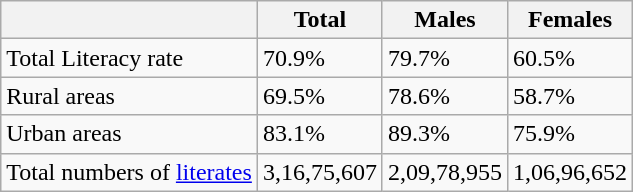<table class=wikitable>
<tr>
<th> </th>
<th>Total</th>
<th>Males</th>
<th>Females</th>
</tr>
<tr>
<td>Total Literacy rate<br></td>
<td>70.9%</td>
<td>79.7%</td>
<td>60.5%</td>
</tr>
<tr>
<td>Rural areas</td>
<td>69.5%</td>
<td>78.6%</td>
<td>58.7%</td>
</tr>
<tr>
<td>Urban areas</td>
<td>83.1%</td>
<td>89.3%</td>
<td>75.9%</td>
</tr>
<tr>
<td>Total numbers of <a href='#'>literates</a></td>
<td>3,16,75,607</td>
<td>2,09,78,955</td>
<td>1,06,96,652</td>
</tr>
</table>
